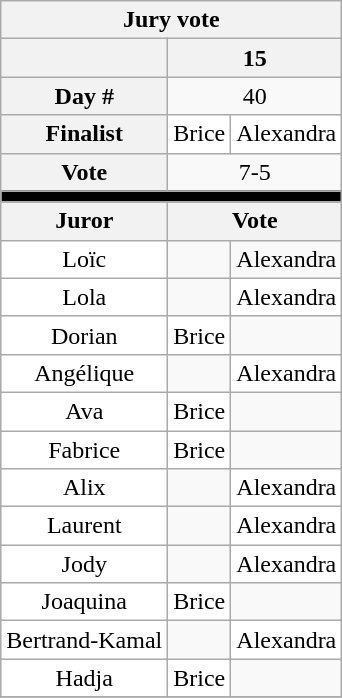<table class="wikitable" style="text-align:center">
<tr>
<th colspan=3>Jury vote</th>
</tr>
<tr>
<th></th>
<th colspan="2">15</th>
</tr>
<tr>
<th>Day #</th>
<td colspan="2">40</td>
</tr>
<tr>
<th>Finalist</th>
<td bgcolor="white">Brice</td>
<td bgcolor="white">Alexandra</td>
</tr>
<tr>
<th>Vote</th>
<td colspan=2>7-5</td>
</tr>
<tr>
<td colspan=13 bgcolor=black></td>
</tr>
<tr>
<th>Juror</th>
<th colspan=2>Vote</th>
</tr>
<tr>
<td bgcolor="white">Loïc</td>
<td></td>
<td>Alexandra</td>
</tr>
<tr>
<td bgcolor="white">Lola</td>
<td></td>
<td bgcolor="white">Alexandra</td>
</tr>
<tr>
<td bgcolor="white">Dorian</td>
<td bgcolor="white">Brice</td>
<td></td>
</tr>
<tr>
<td bgcolor="white">Angélique</td>
<td></td>
<td bgcolor="white">Alexandra</td>
</tr>
<tr>
<td bgcolor="white">Ava</td>
<td bgcolor="white">Brice</td>
<td></td>
</tr>
<tr>
<td bgcolor="white">Fabrice</td>
<td bgcolor="white">Brice</td>
<td></td>
</tr>
<tr>
<td bgcolor="white">Alix</td>
<td></td>
<td bgcolor="white">Alexandra</td>
</tr>
<tr>
<td bgcolor="white">Laurent</td>
<td></td>
<td bgcolor="white">Alexandra</td>
</tr>
<tr>
<td bgcolor="white">Jody</td>
<td></td>
<td bgcolor="white">Alexandra</td>
</tr>
<tr>
<td bgcolor="white">Joaquina</td>
<td bgcolor="white">Brice</td>
<td></td>
</tr>
<tr>
<td bgcolor="white">Bertrand-Kamal</td>
<td></td>
<td bgcolor="white">Alexandra</td>
</tr>
<tr>
<td bgcolor="white">Hadja</td>
<td bgcolor="white">Brice</td>
<td></td>
</tr>
<tr>
</tr>
</table>
